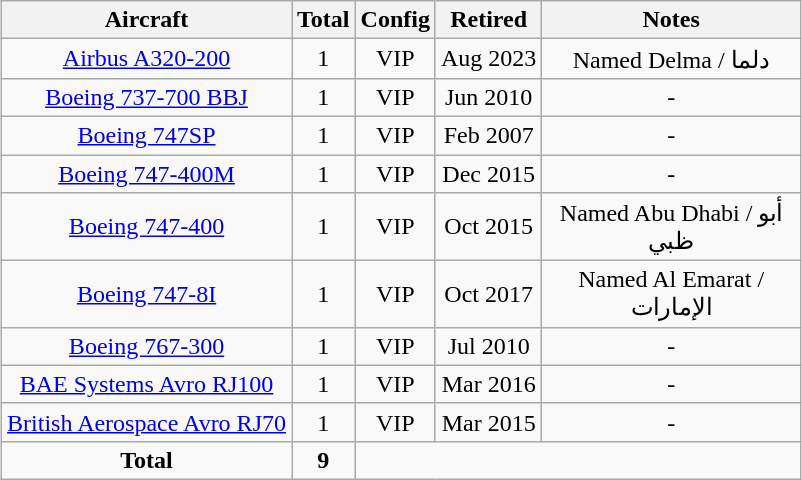<table class="wikitable" style="margin:1em auto; margin:0.5em auto;text-align:center">
<tr>
<th><abbr>Aircraft</abbr></th>
<th><abbr>Total</abbr></th>
<th><abbr><strong>Config</strong></abbr></th>
<th>Retired</th>
<th style="width:165px;">Notes</th>
</tr>
<tr>
<td><a href='#'>Airbus A320-200</a></td>
<td>1</td>
<td>VIP</td>
<td>Aug 2023</td>
<td>Named Delma / دلما</td>
</tr>
<tr>
<td><a href='#'>Boeing 737-700 BBJ</a></td>
<td>1</td>
<td>VIP</td>
<td>Jun 2010</td>
<td>-</td>
</tr>
<tr>
<td><a href='#'>Boeing 747SP</a></td>
<td>1</td>
<td>VIP</td>
<td>Feb 2007</td>
<td>-</td>
</tr>
<tr>
<td><a href='#'>Boeing 747-400M</a></td>
<td>1</td>
<td>VIP</td>
<td>Dec 2015</td>
<td>-</td>
</tr>
<tr>
<td><a href='#'>Boeing 747-400</a></td>
<td>1</td>
<td>VIP</td>
<td>Oct 2015</td>
<td>Named Abu Dhabi / أبو ظبي</td>
</tr>
<tr>
<td><a href='#'>Boeing 747-8I</a></td>
<td>1</td>
<td>VIP</td>
<td>Oct 2017</td>
<td>Named Al Emarat / الإمارات</td>
</tr>
<tr>
<td><a href='#'>Boeing 767-300</a></td>
<td>1</td>
<td>VIP</td>
<td>Jul 2010</td>
<td>-</td>
</tr>
<tr>
<td><a href='#'>BAE Systems Avro RJ100</a></td>
<td>1</td>
<td>VIP</td>
<td>Mar 2016</td>
<td>-</td>
</tr>
<tr>
<td><a href='#'>British Aerospace Avro RJ70</a></td>
<td>1</td>
<td>VIP</td>
<td>Mar 2015</td>
<td>-</td>
</tr>
<tr>
<td align="center"><strong>Total</strong></td>
<td align="center"><strong>9</strong></td>
<td colspan="3" align="center"></td>
</tr>
</table>
